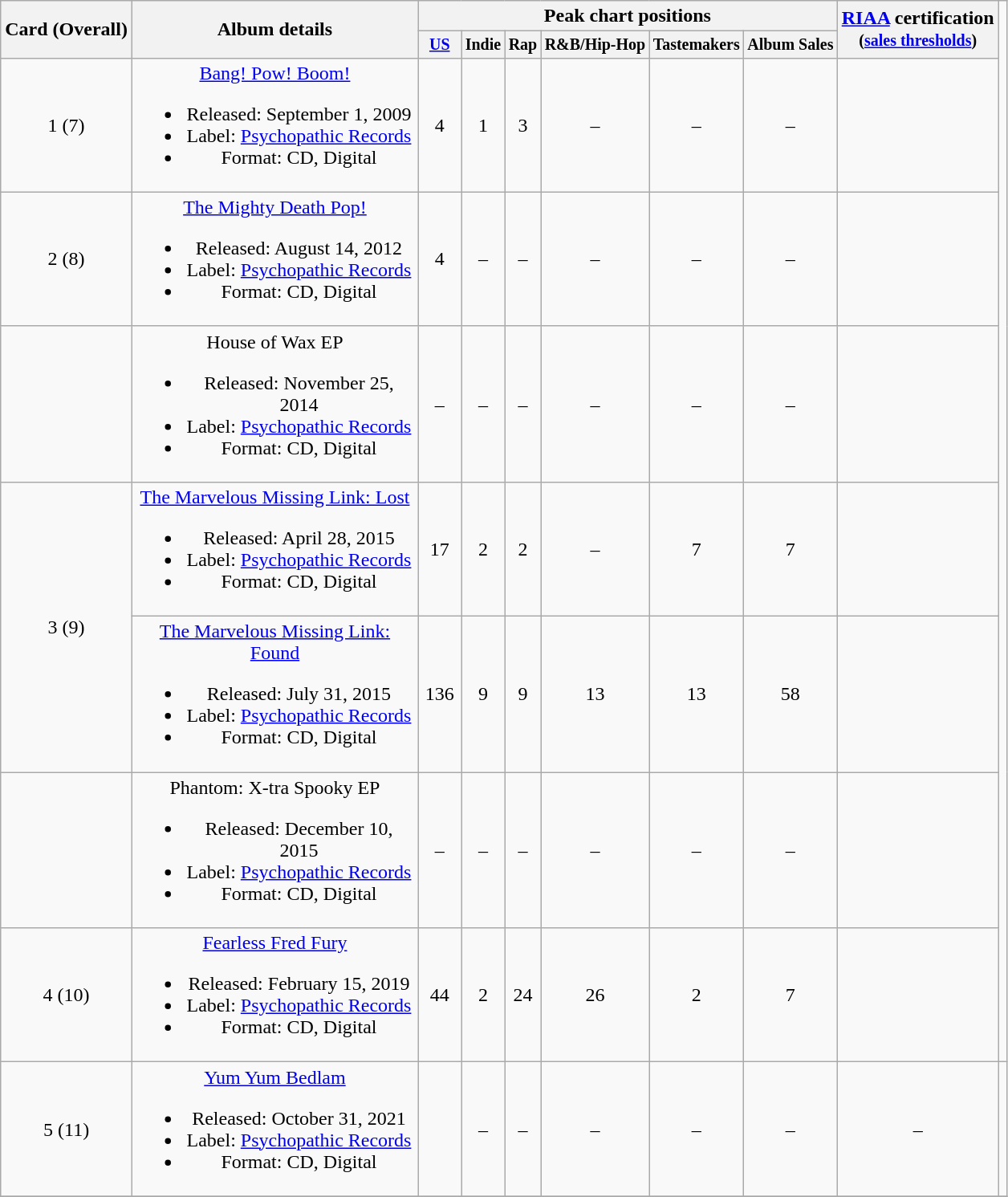<table class="wikitable" style="text-align:center;">
<tr>
<th rowspan="2">Card (Overall)</th>
<th rowspan="2" width="230">Album details</th>
<th colspan="6">Peak chart positions</th>
<th rowspan="2"><a href='#'>RIAA</a> certification<br><small>(<a href='#'>sales thresholds</a>)</small></th>
</tr>
<tr style="font-size:smaller;">
<th width="30"><a href='#'>US</a><br></th>
<th>Indie</th>
<th>Rap</th>
<th>R&B/Hip-Hop</th>
<th>Tastemakers</th>
<th>Album Sales</th>
</tr>
<tr>
<td>1 (7)</td>
<td><a href='#'>Bang! Pow! Boom!</a><br><ul><li>Released: September 1, 2009</li><li>Label: <a href='#'>Psychopathic Records</a></li><li>Format: CD, Digital</li></ul></td>
<td>4</td>
<td>1</td>
<td>3</td>
<td>–</td>
<td>–</td>
<td>–</td>
<td></td>
</tr>
<tr>
<td>2 (8)</td>
<td><a href='#'>The Mighty Death Pop!</a><br><ul><li>Released: August 14, 2012</li><li>Label: <a href='#'>Psychopathic Records</a></li><li>Format: CD, Digital</li></ul></td>
<td>4</td>
<td>–</td>
<td>–</td>
<td>–</td>
<td>–</td>
<td>–</td>
<td></td>
</tr>
<tr>
<td></td>
<td>House of Wax EP<br><ul><li>Released: November 25, 2014</li><li>Label: <a href='#'>Psychopathic Records</a></li><li>Format: CD, Digital</li></ul></td>
<td>–</td>
<td>–</td>
<td>–</td>
<td>–</td>
<td>–</td>
<td>–</td>
<td></td>
</tr>
<tr>
<td rowspan="2">3 (9)</td>
<td><a href='#'>The Marvelous Missing Link: Lost</a><br><ul><li>Released: April 28, 2015</li><li>Label: <a href='#'>Psychopathic Records</a></li><li>Format: CD, Digital</li></ul></td>
<td>17</td>
<td>2</td>
<td>2</td>
<td>–</td>
<td>7</td>
<td>7</td>
<td></td>
</tr>
<tr>
<td><a href='#'>The Marvelous Missing Link: Found</a><br><ul><li>Released: July 31, 2015</li><li>Label: <a href='#'>Psychopathic Records</a></li><li>Format: CD, Digital</li></ul></td>
<td>136</td>
<td>9</td>
<td>9</td>
<td>13</td>
<td>13</td>
<td>58</td>
<td></td>
</tr>
<tr>
<td></td>
<td>Phantom: X-tra Spooky EP<br><ul><li>Released: December 10, 2015</li><li>Label: <a href='#'>Psychopathic Records</a></li><li>Format: CD, Digital</li></ul></td>
<td>–</td>
<td>–</td>
<td>–</td>
<td>–</td>
<td>–</td>
<td>–</td>
<td></td>
</tr>
<tr>
<td>4 (10)</td>
<td><a href='#'>Fearless Fred Fury</a><br><ul><li>Released: February 15, 2019</li><li>Label: <a href='#'>Psychopathic Records</a></li><li>Format: CD, Digital</li></ul></td>
<td>44</td>
<td>2</td>
<td>24</td>
<td>26</td>
<td>2</td>
<td>7</td>
<td></td>
</tr>
<tr>
<td>5 (11)</td>
<td><a href='#'>Yum Yum Bedlam</a><br><ul><li>Released: October 31, 2021</li><li>Label: <a href='#'>Psychopathic Records</a></li><li>Format: CD, Digital</li></ul></td>
<td></td>
<td>–</td>
<td>–</td>
<td>–</td>
<td>–</td>
<td>–</td>
<td>–</td>
<td></td>
</tr>
<tr>
</tr>
</table>
